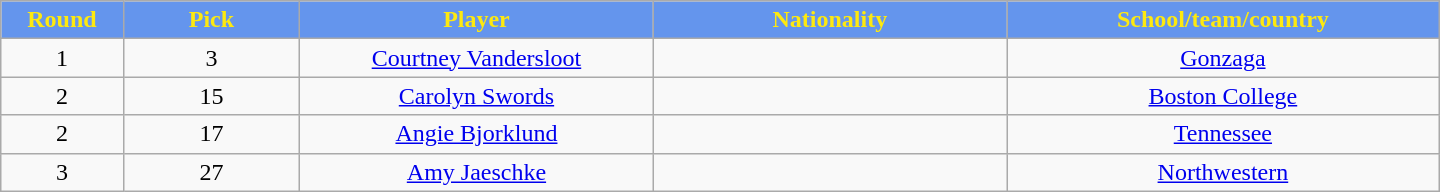<table class="wikitable" style="text-align:center; width:60em">
<tr>
<th style="background:#6495ED; color:#FDE910;" width="2%">Round</th>
<th style="background:#6495ED; color:#FDE910;" width="5%">Pick</th>
<th style="background:#6495ED; color:#FDE910;" width="10%">Player</th>
<th style="background:#6495ED; color:#FDE910;" width="10%">Nationality</th>
<th style="background:#6495ED; color:#FDE910;" width="10%">School/team/country</th>
</tr>
<tr>
<td>1</td>
<td>3</td>
<td><a href='#'>Courtney Vandersloot</a></td>
<td></td>
<td><a href='#'>Gonzaga</a></td>
</tr>
<tr>
<td>2</td>
<td>15</td>
<td><a href='#'>Carolyn Swords</a></td>
<td></td>
<td><a href='#'>Boston College</a></td>
</tr>
<tr>
<td>2</td>
<td>17</td>
<td><a href='#'>Angie Bjorklund</a></td>
<td></td>
<td><a href='#'>Tennessee</a></td>
</tr>
<tr>
<td>3</td>
<td>27</td>
<td><a href='#'>Amy Jaeschke</a></td>
<td></td>
<td><a href='#'>Northwestern</a></td>
</tr>
</table>
